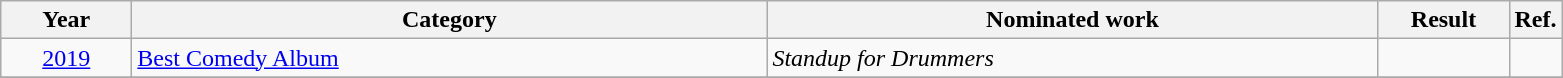<table class=wikitable>
<tr>
<th scope="col" style="width:5em;">Year</th>
<th scope="col" style="width:26em;">Category</th>
<th scope="col" style="width:25em;">Nominated work</th>
<th scope="col" style="width:5em;">Result</th>
<th>Ref.</th>
</tr>
<tr>
<td style="text-align:center;"><a href='#'>2019</a></td>
<td><a href='#'>Best Comedy Album</a></td>
<td><em>Standup for Drummers</em></td>
<td></td>
<td></td>
</tr>
<tr>
</tr>
</table>
